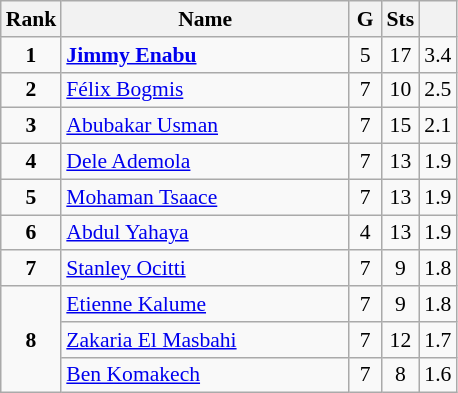<table class="wikitable" style="text-align:center; font-size:90%;">
<tr>
<th width=10px>Rank</th>
<th width=185px>Name</th>
<th width=15px>G</th>
<th width=10px>Sts</th>
<th width=10px></th>
</tr>
<tr>
<td><strong>1</strong></td>
<td align=left> <strong><a href='#'>Jimmy Enabu</a></strong></td>
<td>5</td>
<td>17</td>
<td>3.4</td>
</tr>
<tr>
<td><strong>2</strong></td>
<td align=left> <a href='#'>Félix Bogmis</a></td>
<td>7</td>
<td>10</td>
<td>2.5</td>
</tr>
<tr>
<td><strong>3</strong></td>
<td align=left> <a href='#'>Abubakar Usman</a></td>
<td>7</td>
<td>15</td>
<td>2.1</td>
</tr>
<tr>
<td><strong>4</strong></td>
<td align=left> <a href='#'>Dele Ademola</a></td>
<td>7</td>
<td>13</td>
<td>1.9</td>
</tr>
<tr>
<td><strong>5</strong></td>
<td align=left> <a href='#'>Mohaman Tsaace</a></td>
<td>7</td>
<td>13</td>
<td>1.9</td>
</tr>
<tr>
<td><strong>6</strong></td>
<td align=left> <a href='#'>Abdul Yahaya</a></td>
<td>4</td>
<td>13</td>
<td>1.9</td>
</tr>
<tr>
<td><strong>7</strong></td>
<td align=left> <a href='#'>Stanley Ocitti</a></td>
<td>7</td>
<td>9</td>
<td>1.8</td>
</tr>
<tr>
<td rowspan=3><strong>8</strong></td>
<td align=left> <a href='#'>Etienne Kalume</a></td>
<td>7</td>
<td>9</td>
<td>1.8</td>
</tr>
<tr>
<td align=left> <a href='#'>Zakaria El Masbahi</a></td>
<td>7</td>
<td>12</td>
<td>1.7</td>
</tr>
<tr>
<td align=left> <a href='#'>Ben Komakech</a></td>
<td>7</td>
<td>8</td>
<td>1.6</td>
</tr>
</table>
